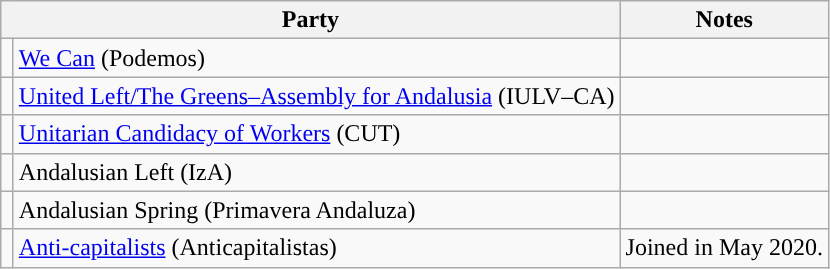<table class="wikitable" style="text-align:left;">
<tr>
<th colspan="2">Party</th>
<th>Notes</th>
</tr>
<tr>
<td width="1"></td>
<td><a href='#'>We Can</a> (Podemos)</td>
<td></td>
</tr>
<tr>
<td></td>
<td><a href='#'>United Left/The Greens–Assembly for Andalusia</a> (IULV–CA)</td>
<td></td>
</tr>
<tr>
<td></td>
<td><a href='#'>Unitarian Candidacy of Workers</a> (CUT)</td>
<td></td>
</tr>
<tr>
<td></td>
<td>Andalusian Left (IzA)</td>
<td></td>
</tr>
<tr>
<td></td>
<td>Andalusian Spring (Primavera Andaluza)</td>
<td></td>
</tr>
<tr>
<td></td>
<td><a href='#'>Anti-capitalists</a> (Anticapitalistas)</td>
<td>Joined in May 2020.</td>
</tr>
</table>
